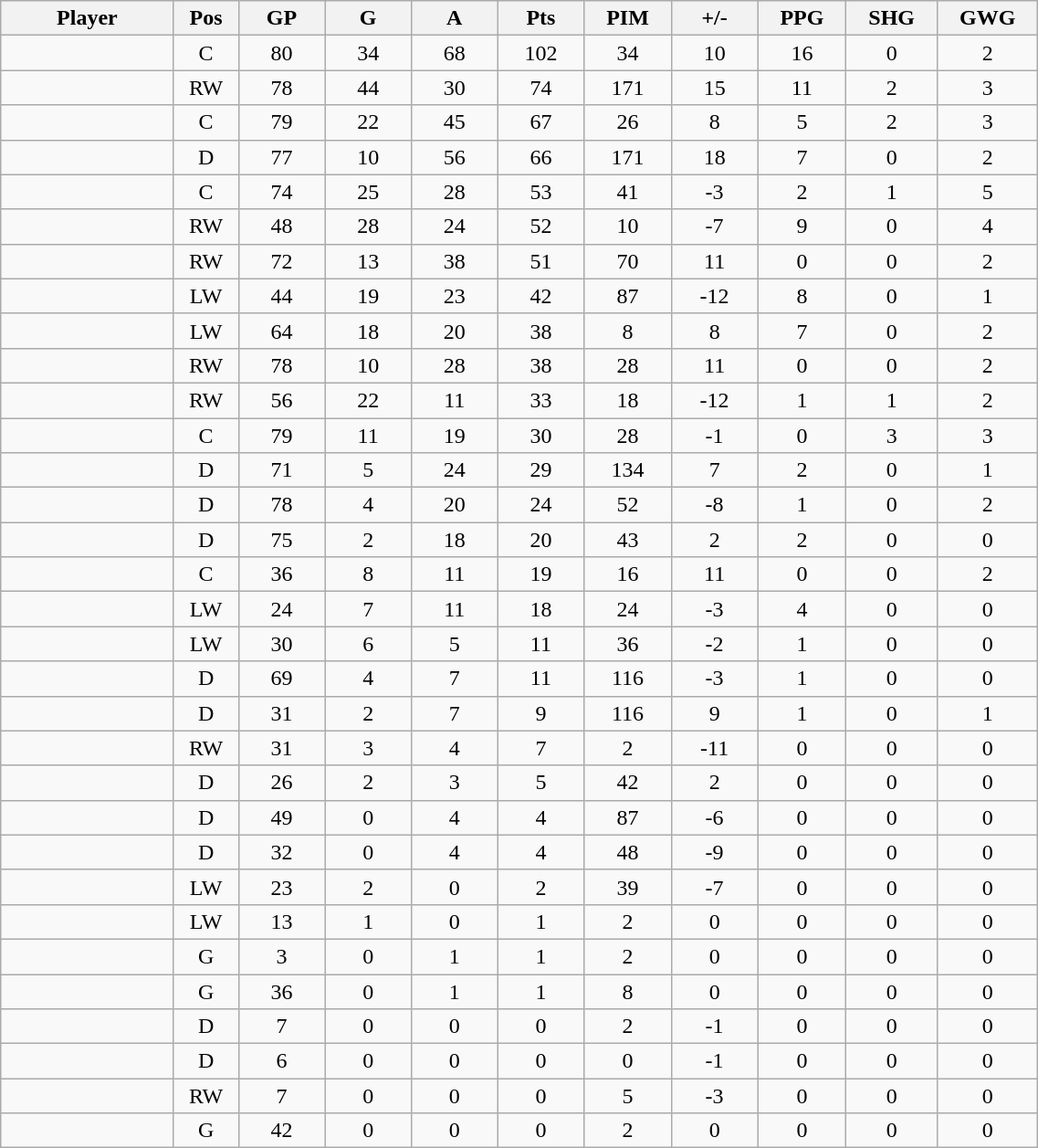<table class="wikitable sortable" width="60%">
<tr>
<th bgcolor="#DDDDFF" width="10%">Player</th>
<th bgcolor="#DDDDFF" width="3%" title="Position">Pos</th>
<th bgcolor="#DDDDFF" width="5%" title="Games played">GP</th>
<th bgcolor="#DDDDFF" width="5%" title="Goals">G</th>
<th bgcolor="#DDDDFF" width="5%" title="Assists">A</th>
<th bgcolor="#DDDDFF" width="5%" title="Points">Pts</th>
<th bgcolor="#DDDDFF" width="5%" title="Penalties in Minutes">PIM</th>
<th bgcolor="#DDDDFF" width="5%" title="Plus/minus">+/-</th>
<th bgcolor="#DDDDFF" width="5%" title="Power play goals">PPG</th>
<th bgcolor="#DDDDFF" width="5%" title="Short-handed goals">SHG</th>
<th bgcolor="#DDDDFF" width="5%" title="Game-winning goals">GWG</th>
</tr>
<tr align="center">
<td align="right"></td>
<td>C</td>
<td>80</td>
<td>34</td>
<td>68</td>
<td>102</td>
<td>34</td>
<td>10</td>
<td>16</td>
<td>0</td>
<td>2</td>
</tr>
<tr align="center">
<td align="right"></td>
<td>RW</td>
<td>78</td>
<td>44</td>
<td>30</td>
<td>74</td>
<td>171</td>
<td>15</td>
<td>11</td>
<td>2</td>
<td>3</td>
</tr>
<tr align="center">
<td align="right"></td>
<td>C</td>
<td>79</td>
<td>22</td>
<td>45</td>
<td>67</td>
<td>26</td>
<td>8</td>
<td>5</td>
<td>2</td>
<td>3</td>
</tr>
<tr align="center">
<td align="right"></td>
<td>D</td>
<td>77</td>
<td>10</td>
<td>56</td>
<td>66</td>
<td>171</td>
<td>18</td>
<td>7</td>
<td>0</td>
<td>2</td>
</tr>
<tr align="center">
<td align="right"></td>
<td>C</td>
<td>74</td>
<td>25</td>
<td>28</td>
<td>53</td>
<td>41</td>
<td>-3</td>
<td>2</td>
<td>1</td>
<td>5</td>
</tr>
<tr align="center">
<td align="right"></td>
<td>RW</td>
<td>48</td>
<td>28</td>
<td>24</td>
<td>52</td>
<td>10</td>
<td>-7</td>
<td>9</td>
<td>0</td>
<td>4</td>
</tr>
<tr align="center">
<td align="right"></td>
<td>RW</td>
<td>72</td>
<td>13</td>
<td>38</td>
<td>51</td>
<td>70</td>
<td>11</td>
<td>0</td>
<td>0</td>
<td>2</td>
</tr>
<tr align="center">
<td align="right"></td>
<td>LW</td>
<td>44</td>
<td>19</td>
<td>23</td>
<td>42</td>
<td>87</td>
<td>-12</td>
<td>8</td>
<td>0</td>
<td>1</td>
</tr>
<tr align="center">
<td align="right"></td>
<td>LW</td>
<td>64</td>
<td>18</td>
<td>20</td>
<td>38</td>
<td>8</td>
<td>8</td>
<td>7</td>
<td>0</td>
<td>2</td>
</tr>
<tr align="center">
<td align="right"></td>
<td>RW</td>
<td>78</td>
<td>10</td>
<td>28</td>
<td>38</td>
<td>28</td>
<td>11</td>
<td>0</td>
<td>0</td>
<td>2</td>
</tr>
<tr align="center">
<td align="right"></td>
<td>RW</td>
<td>56</td>
<td>22</td>
<td>11</td>
<td>33</td>
<td>18</td>
<td>-12</td>
<td>1</td>
<td>1</td>
<td>2</td>
</tr>
<tr align="center">
<td align="right"></td>
<td>C</td>
<td>79</td>
<td>11</td>
<td>19</td>
<td>30</td>
<td>28</td>
<td>-1</td>
<td>0</td>
<td>3</td>
<td>3</td>
</tr>
<tr align="center">
<td align="right"></td>
<td>D</td>
<td>71</td>
<td>5</td>
<td>24</td>
<td>29</td>
<td>134</td>
<td>7</td>
<td>2</td>
<td>0</td>
<td>1</td>
</tr>
<tr align="center">
<td align="right"></td>
<td>D</td>
<td>78</td>
<td>4</td>
<td>20</td>
<td>24</td>
<td>52</td>
<td>-8</td>
<td>1</td>
<td>0</td>
<td>2</td>
</tr>
<tr align="center">
<td align="right"></td>
<td>D</td>
<td>75</td>
<td>2</td>
<td>18</td>
<td>20</td>
<td>43</td>
<td>2</td>
<td>2</td>
<td>0</td>
<td>0</td>
</tr>
<tr align="center">
<td align="right"></td>
<td>C</td>
<td>36</td>
<td>8</td>
<td>11</td>
<td>19</td>
<td>16</td>
<td>11</td>
<td>0</td>
<td>0</td>
<td>2</td>
</tr>
<tr align="center">
<td align="right"></td>
<td>LW</td>
<td>24</td>
<td>7</td>
<td>11</td>
<td>18</td>
<td>24</td>
<td>-3</td>
<td>4</td>
<td>0</td>
<td>0</td>
</tr>
<tr align="center">
<td align="right"></td>
<td>LW</td>
<td>30</td>
<td>6</td>
<td>5</td>
<td>11</td>
<td>36</td>
<td>-2</td>
<td>1</td>
<td>0</td>
<td>0</td>
</tr>
<tr align="center">
<td align="right"></td>
<td>D</td>
<td>69</td>
<td>4</td>
<td>7</td>
<td>11</td>
<td>116</td>
<td>-3</td>
<td>1</td>
<td>0</td>
<td>0</td>
</tr>
<tr align="center">
<td align="right"></td>
<td>D</td>
<td>31</td>
<td>2</td>
<td>7</td>
<td>9</td>
<td>116</td>
<td>9</td>
<td>1</td>
<td>0</td>
<td>1</td>
</tr>
<tr align="center">
<td align="right"></td>
<td>RW</td>
<td>31</td>
<td>3</td>
<td>4</td>
<td>7</td>
<td>2</td>
<td>-11</td>
<td>0</td>
<td>0</td>
<td>0</td>
</tr>
<tr align="center">
<td align="right"></td>
<td>D</td>
<td>26</td>
<td>2</td>
<td>3</td>
<td>5</td>
<td>42</td>
<td>2</td>
<td>0</td>
<td>0</td>
<td>0</td>
</tr>
<tr align="center">
<td align="right"></td>
<td>D</td>
<td>49</td>
<td>0</td>
<td>4</td>
<td>4</td>
<td>87</td>
<td>-6</td>
<td>0</td>
<td>0</td>
<td>0</td>
</tr>
<tr align="center">
<td align="right"></td>
<td>D</td>
<td>32</td>
<td>0</td>
<td>4</td>
<td>4</td>
<td>48</td>
<td>-9</td>
<td>0</td>
<td>0</td>
<td>0</td>
</tr>
<tr align="center">
<td align="right"></td>
<td>LW</td>
<td>23</td>
<td>2</td>
<td>0</td>
<td>2</td>
<td>39</td>
<td>-7</td>
<td>0</td>
<td>0</td>
<td>0</td>
</tr>
<tr align="center">
<td align="right"></td>
<td>LW</td>
<td>13</td>
<td>1</td>
<td>0</td>
<td>1</td>
<td>2</td>
<td>0</td>
<td>0</td>
<td>0</td>
<td>0</td>
</tr>
<tr align="center">
<td align="right"></td>
<td>G</td>
<td>3</td>
<td>0</td>
<td>1</td>
<td>1</td>
<td>2</td>
<td>0</td>
<td>0</td>
<td>0</td>
<td>0</td>
</tr>
<tr align="center">
<td align="right"></td>
<td>G</td>
<td>36</td>
<td>0</td>
<td>1</td>
<td>1</td>
<td>8</td>
<td>0</td>
<td>0</td>
<td>0</td>
<td>0</td>
</tr>
<tr align="center">
<td align="right"></td>
<td>D</td>
<td>7</td>
<td>0</td>
<td>0</td>
<td>0</td>
<td>2</td>
<td>-1</td>
<td>0</td>
<td>0</td>
<td>0</td>
</tr>
<tr align="center">
<td align="right"></td>
<td>D</td>
<td>6</td>
<td>0</td>
<td>0</td>
<td>0</td>
<td>0</td>
<td>-1</td>
<td>0</td>
<td>0</td>
<td>0</td>
</tr>
<tr align="center">
<td align="right"></td>
<td>RW</td>
<td>7</td>
<td>0</td>
<td>0</td>
<td>0</td>
<td>5</td>
<td>-3</td>
<td>0</td>
<td>0</td>
<td>0</td>
</tr>
<tr align="center">
<td align="right"></td>
<td>G</td>
<td>42</td>
<td>0</td>
<td>0</td>
<td>0</td>
<td>2</td>
<td>0</td>
<td>0</td>
<td>0</td>
<td>0</td>
</tr>
</table>
